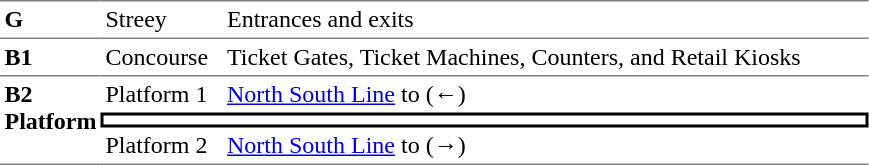<table table border=0 cellspacing=0 cellpadding=3>
<tr>
<td style="border-top:solid 1px gray; border-bottom:solid 1px gray;" width=50 valign=top><strong>G</strong></td>
<td style="border-top:solid 1px gray; border-bottom:solid 1px gray;" width=75 valign=top>Streey</td>
<td style="border-top:solid 1px gray; border-bottom:solid 1px gray;" width=425 valign=top>Entrances and exits</td>
</tr>
<tr>
<td style="border-bottom:solid 1px gray;" valign=top><strong>B1</strong></td>
<td style="border-bottom:solid 1px gray;" valign=top>Concourse</td>
<td style="border-bottom:solid 1px gray;" valign=top>Ticket Gates, Ticket Machines, Counters, and Retail Kiosks</td>
</tr>
<tr>
<td style="border-bottom:solid 1px gray;" rowspan=3 valign=top><strong>B2</strong><br><strong>Platform</strong></td>
<td valign=top>Platform 1</td>
<td valign=top> <a href='#'>North South Line</a> to  (←)</td>
</tr>
<tr>
<td style="border:solid 2px black;" colspan=2 align=center></td>
</tr>
<tr>
<td style="border-bottom:solid 1px gray;" valign=top>Platform 2</td>
<td style="border-bottom:solid 1px gray;" valign=top> <a href='#'>North South Line</a> to  (→)</td>
</tr>
</table>
